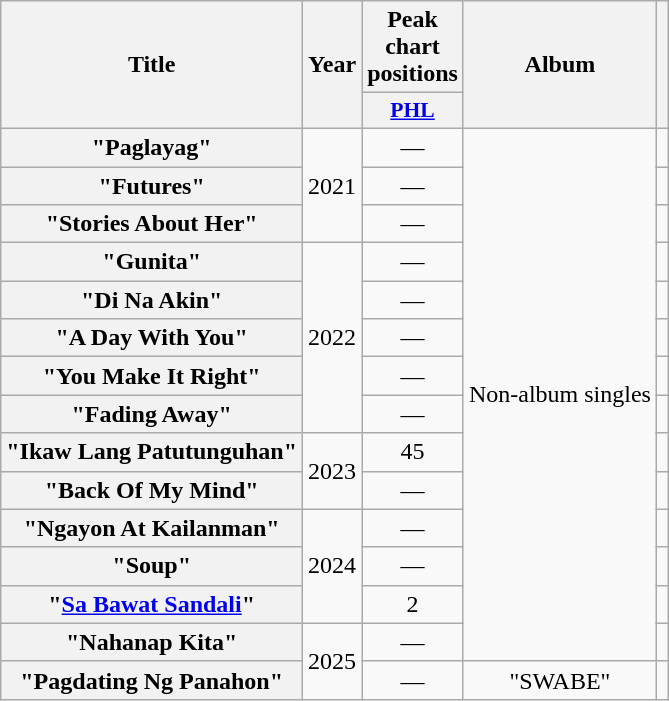<table class="wikitable plainrowheaders" style="text-align:center;">
<tr>
<th scope="col" rowspan="2">Title</th>
<th scope="col" rowspan="2">Year</th>
<th scope="col" colspan="1">Peak chart positions</th>
<th scope="col" rowspan="2">Album</th>
<th scope="col" rowspan="2"></th>
</tr>
<tr>
<th scope="col" style="font-size:90%; width:3.5em"><a href='#'>PHL</a><br></th>
</tr>
<tr>
<th scope="row">"Paglayag"</th>
<td rowspan="3">2021</td>
<td>—</td>
<td rowspan="14">Non-album singles</td>
<td></td>
</tr>
<tr>
<th scope="row">"Futures"</th>
<td>—</td>
<td></td>
</tr>
<tr>
<th scope="row">"Stories About Her"</th>
<td>—</td>
<td></td>
</tr>
<tr>
<th scope="row">"Gunita"</th>
<td rowspan="5">2022</td>
<td>—</td>
<td></td>
</tr>
<tr>
<th scope="row">"Di Na Akin"</th>
<td>—</td>
<td></td>
</tr>
<tr>
<th scope="row">"A Day With You"</th>
<td>—</td>
<td></td>
</tr>
<tr>
<th scope="row">"You Make It Right"</th>
<td>—</td>
<td></td>
</tr>
<tr>
<th scope="row">"Fading Away"</th>
<td>—</td>
<td></td>
</tr>
<tr>
<th scope="row">"Ikaw Lang Patutunguhan"</th>
<td rowspan="2">2023</td>
<td>45</td>
<td></td>
</tr>
<tr>
<th scope="row">"Back Of My Mind"</th>
<td>—</td>
<td></td>
</tr>
<tr>
<th scope="row">"Ngayon At Kailanman"</th>
<td rowspan="3">2024</td>
<td>—</td>
<td></td>
</tr>
<tr>
<th scope="row">"Soup"</th>
<td>—</td>
<td></td>
</tr>
<tr>
<th scope="row">"<a href='#'>Sa Bawat Sandali</a>"</th>
<td>2</td>
<td></td>
</tr>
<tr>
<th scope="row">"Nahanap Kita"</th>
<td rowspan="2">2025</td>
<td>—</td>
<td></td>
</tr>
<tr>
<th scope="row">"Pagdating Ng Panahon"</th>
<td>—</td>
<td>"SWABE"</td>
<td></td>
</tr>
</table>
